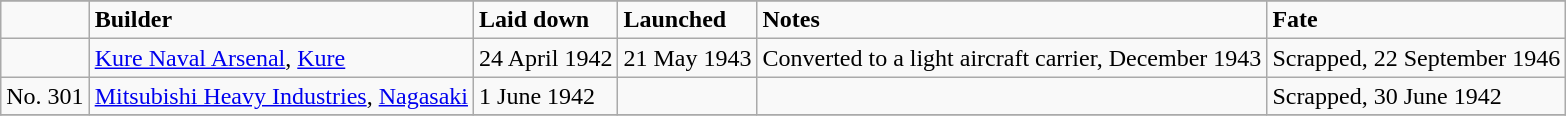<table class="wikitable" align=center style="font-size:100%;">
<tr>
</tr>
<tr bgcolor="#efefef">
</tr>
<tr>
<td></td>
<td><strong>Builder</strong></td>
<td><strong>Laid down</strong></td>
<td><strong>Launched</strong></td>
<td><strong>Notes</strong></td>
<td><strong>Fate</strong></td>
</tr>
<tr>
<td></td>
<td><a href='#'>Kure Naval Arsenal</a>, <a href='#'>Kure</a></td>
<td>24 April 1942</td>
<td>21 May 1943</td>
<td>Converted to a light aircraft carrier, December 1943</td>
<td>Scrapped, 22 September 1946</td>
</tr>
<tr>
<td>No. 301</td>
<td><a href='#'>Mitsubishi Heavy Industries</a>, <a href='#'>Nagasaki</a></td>
<td>1 June 1942</td>
<td></td>
<td></td>
<td>Scrapped, 30 June 1942</td>
</tr>
<tr>
</tr>
</table>
